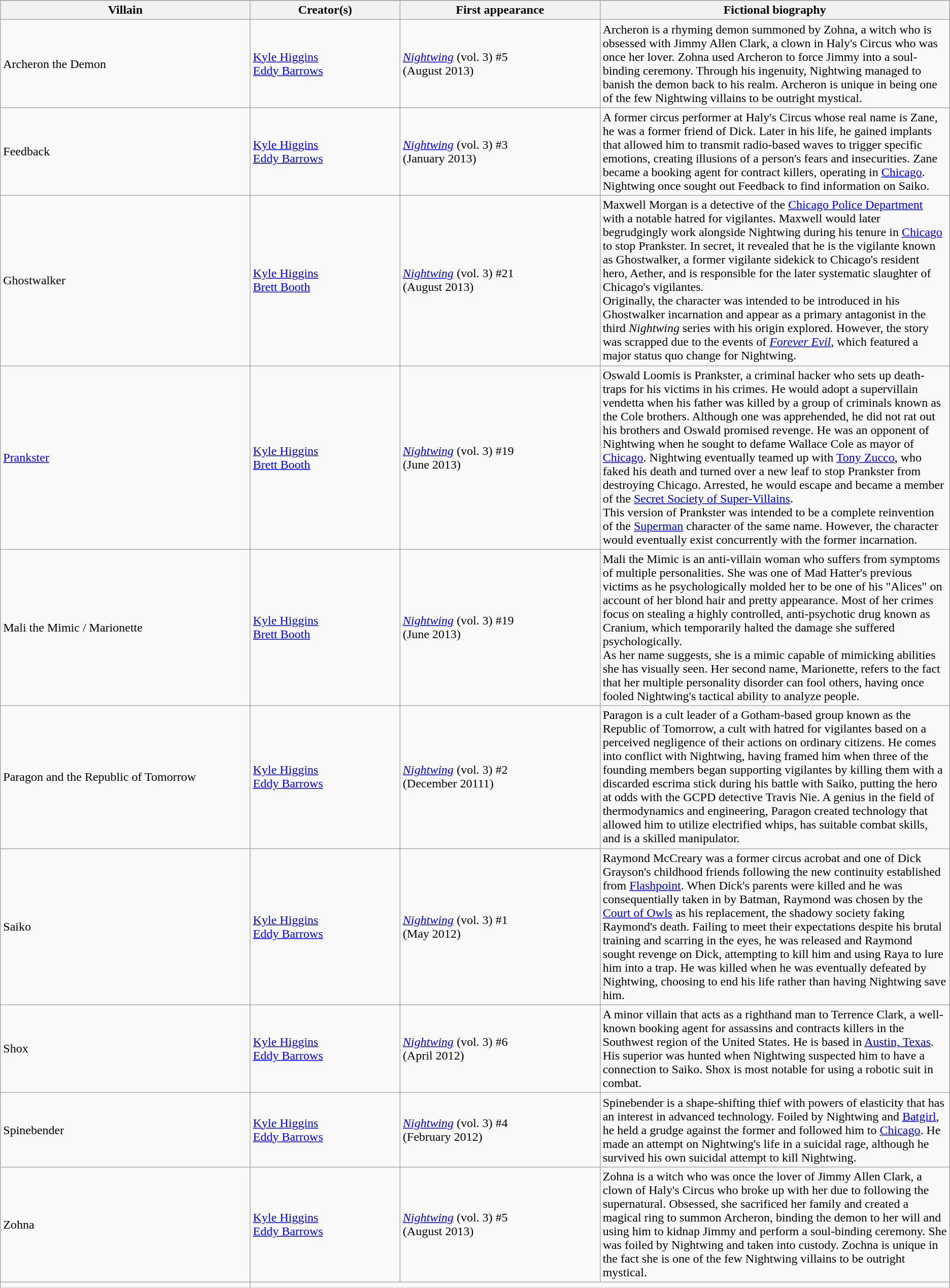<table class="wikitable">
<tr>
</tr>
<tr>
<th style="width:25%">Villain</th>
<th style="width:15%;">Creator(s)</th>
<th style="width:20%;">First appearance</th>
<th style="width:35%;">Fictional biography</th>
</tr>
<tr>
<td>Archeron the Demon</td>
<td><a href='#'>Kyle Higgins</a><br><a href='#'>Eddy Barrows</a></td>
<td><em><a href='#'>Nightwing</a></em> (vol. 3) #5<br>(August 2013)</td>
<td>Archeron is a rhyming demon summoned by Zohna, a witch who is obsessed with Jimmy Allen Clark, a clown in Haly's Circus who was once her lover. Zohna used Archeron to force Jimmy into a soul-binding ceremony. Through his ingenuity, Nightwing managed to banish the demon back to his realm. Archeron is unique in being one of the few Nightwing villains to be outright mystical.</td>
</tr>
<tr>
<td>Feedback</td>
<td><a href='#'>Kyle Higgins</a><br><a href='#'>Eddy Barrows</a></td>
<td><em><a href='#'>Nightwing</a></em> (vol. 3) #3<br>(January 2013)</td>
<td>A former circus performer at Haly's Circus whose real name is Zane, he was a former friend of Dick. Later in his life, he gained implants that allowed him to transmit radio-based waves to trigger specific emotions, creating illusions of a person's fears and insecurities. Zane became a booking agent for contract killers, operating in <a href='#'>Chicago</a>. Nightwing once sought out Feedback to find information on Saiko.</td>
</tr>
<tr>
<td>Ghostwalker</td>
<td><a href='#'>Kyle Higgins</a><br><a href='#'>Brett Booth</a></td>
<td><em><a href='#'>Nightwing</a></em> (vol. 3) #21<br>(August 2013)</td>
<td>Maxwell Morgan is a detective of the <a href='#'>Chicago Police Department</a> with a notable hatred for vigilantes. Maxwell would later begrudgingly work alongside Nightwing during his tenure in <a href='#'>Chicago</a> to stop Prankster. In secret, it revealed that he is the vigilante known as Ghostwalker, a former vigilante sidekick to Chicago's resident hero, Aether, and is responsible for the later systematic slaughter of Chicago's vigilantes.<br>Originally, the character was intended to be introduced in his Ghostwalker incarnation and appear as a primary antagonist in the third <em>Nightwing</em> series with his origin explored. However, the story was scrapped due to the events of <em><a href='#'>Forever Evil</a></em>, which featured a major status quo change for Nightwing.</td>
</tr>
<tr>
<td><a href='#'>Prankster</a></td>
<td><a href='#'>Kyle Higgins</a><br><a href='#'>Brett Booth</a></td>
<td><em><a href='#'>Nightwing</a></em> (vol. 3) #19<br>(June 2013)</td>
<td>Oswald Loomis is Prankster, a criminal hacker who sets up death-traps for his victims in his crimes. He would adopt a supervillain vendetta when his father was killed by a group of criminals known as the Cole brothers. Although one was apprehended, he did not rat out his brothers and Oswald promised revenge. He was an opponent of Nightwing when he sought to defame Wallace Cole as mayor of <a href='#'>Chicago</a>. Nightwing eventually teamed up with <a href='#'>Tony Zucco</a>, who faked his death and turned over a new leaf to stop Prankster from destroying Chicago. Arrested, he would escape and became a member of the <a href='#'>Secret Society of Super-Villains</a>.<br>This version of Prankster was intended to be a complete reinvention of the <a href='#'>Superman</a> character of the same name. However, the character would eventually exist concurrently with the former incarnation.</td>
</tr>
<tr>
<td>Mali the Mimic / Marionette</td>
<td><a href='#'>Kyle Higgins</a><br><a href='#'>Brett Booth</a></td>
<td><em><a href='#'>Nightwing</a></em> (vol. 3) #19<br>(June 2013)</td>
<td>Mali the Mimic is an anti-villain woman who suffers from symptoms of multiple personalities. She was one of Mad Hatter's previous victims as he psychologically molded her to be one of his "Alices" on account of her blond hair and pretty appearance. Most of her crimes focus on stealing a highly controlled, anti-psychotic drug known as Cranium, which temporarily halted the damage she suffered psychologically.<br>As her name suggests, she is a mimic capable of mimicking abilities she has visually seen. Her second name, Marionette, refers to the fact that her multiple personality disorder can fool others, having once fooled Nightwing's tactical ability to analyze people.</td>
</tr>
<tr>
<td>Paragon and the Republic of Tomorrow</td>
<td><a href='#'>Kyle Higgins</a><br><a href='#'>Eddy Barrows</a></td>
<td><em><a href='#'>Nightwing</a></em> (vol. 3) #2<br>(December 20111)</td>
<td>Paragon is a cult leader of a Gotham-based group known as the Republic of Tomorrow, a cult with hatred for vigilantes based on a perceived negligence of their actions on ordinary citizens. He comes into conflict with Nightwing, having framed him when three of the founding members began supporting vigilantes by killing them with a discarded escrima stick during his battle with Saiko, putting the hero at odds with the GCPD detective Travis Nie. A genius in the field of thermodynamics and engineering, Paragon created technology that allowed him to utilize electrified whips, has suitable combat skills, and is a skilled manipulator.</td>
</tr>
<tr>
<td>Saiko</td>
<td><a href='#'>Kyle Higgins</a><br><a href='#'>Eddy Barrows</a></td>
<td><em><a href='#'>Nightwing</a></em> (vol. 3) #1<br>(May 2012)</td>
<td>Raymond McCreary was a former circus acrobat and one of Dick Grayson's childhood friends following the new continuity established from <a href='#'>Flashpoint</a>. When Dick's parents were killed and he was consequentially taken in by Batman, Raymond was chosen by the <a href='#'>Court of Owls</a> as his replacement, the shadowy society faking Raymond's death. Failing to meet their expectations despite his brutal training and scarring in the eyes, he was released and Raymond sought revenge on Dick, attempting to kill him and using Raya to lure him into a trap. He was killed when he was eventually defeated by Nightwing, choosing to end his life rather than having Nightwing save him.</td>
</tr>
<tr>
<td>Shox</td>
<td><a href='#'>Kyle Higgins</a><br><a href='#'>Eddy Barrows</a></td>
<td><em><a href='#'>Nightwing</a></em> (vol. 3) #6<br>(April 2012)</td>
<td>A minor villain that acts as a righthand man to Terrence Clark, a well-known booking agent for assassins and contracts killers in the Southwest region of the United States. He is based in <a href='#'>Austin, Texas</a>. His superior was hunted when Nightwing suspected him to have a connection to Saiko. Shox is most notable for using a robotic suit in combat.</td>
</tr>
<tr>
<td>Spinebender</td>
<td><a href='#'>Kyle Higgins</a><br><a href='#'>Eddy Barrows</a></td>
<td><em><a href='#'>Nightwing</a></em> (vol. 3) #4<br>(February 2012)</td>
<td>Spinebender is a shape-shifting thief with powers of elasticity that has an interest in advanced technology. Foiled by Nightwing and <a href='#'>Batgirl</a>, he held a grudge against the former and followed him to <a href='#'>Chicago</a>. He made an attempt on Nightwing's life in a suicidal rage, although he survived his own suicidal attempt to kill Nightwing.</td>
</tr>
<tr>
<td>Zohna</td>
<td><a href='#'>Kyle Higgins</a><br><a href='#'>Eddy Barrows</a></td>
<td><em><a href='#'>Nightwing</a></em> (vol. 3) #5<br>(August 2013)</td>
<td>Zohna is a witch who was once the lover of Jimmy Allen Clark, a clown of Haly's Circus who broke up with her due to following the supernatural. Obsessed, she sacrificed her family and created a magical ring to summon Archeron, binding the demon to her will and using him to kidnap Jimmy and perform a soul-binding ceremony. She was foiled by Nightwing and taken into custody. Zochna is unique in the fact she is one of the few Nightwing villains to be outright mystical.</td>
</tr>
<tr>
<td></td>
</tr>
</table>
